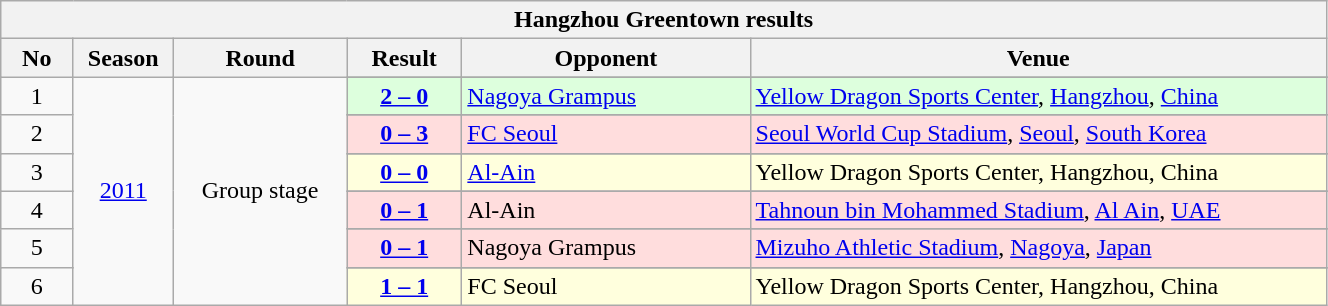<table width=70% class="wikitable sortable collapsible collapsed" style="text-align:">
<tr>
<th colspan=6>Hangzhou Greentown results</th>
</tr>
<tr>
<th width=5%>No</th>
<th width=7%>Season</th>
<th width=12%>Round</th>
<th width=8%>Result</th>
<th width=20%>Opponent</th>
<th width=40%>Venue</th>
</tr>
<tr>
<td rowspan=2 align=center>1</td>
<td rowspan=12 align=center><a href='#'>2011</a></td>
<td rowspan=12 align=center>Group stage</td>
</tr>
<tr bgcolor=#ddffdd>
<td align=center><a href='#'><strong>2 – 0</strong></a></td>
<td> <a href='#'>Nagoya Grampus</a></td>
<td><a href='#'>Yellow Dragon Sports Center</a>, <a href='#'>Hangzhou</a>, <a href='#'>China</a></td>
</tr>
<tr>
<td rowspan=2 align=center>2</td>
</tr>
<tr bgcolor=#ffdddd>
<td align=center><a href='#'><strong>0 – 3</strong></a></td>
<td> <a href='#'>FC Seoul</a></td>
<td><a href='#'>Seoul World Cup Stadium</a>, <a href='#'>Seoul</a>, <a href='#'>South Korea</a></td>
</tr>
<tr>
<td rowspan=2 align=center>3</td>
</tr>
<tr bgcolor=#ffffdd>
<td align=center><a href='#'><strong>0 – 0</strong></a></td>
<td> <a href='#'>Al-Ain</a></td>
<td>Yellow Dragon Sports Center, Hangzhou, China</td>
</tr>
<tr>
<td rowspan=2 align=center>4</td>
</tr>
<tr bgcolor=#ffdddd>
<td align=center><a href='#'><strong>0 – 1</strong></a></td>
<td> Al-Ain</td>
<td><a href='#'>Tahnoun bin Mohammed Stadium</a>, <a href='#'>Al Ain</a>, <a href='#'>UAE</a></td>
</tr>
<tr>
<td rowspan=2 align=center>5</td>
</tr>
<tr bgcolor=#ffdddd>
<td align=center><a href='#'><strong>0 – 1</strong></a></td>
<td> Nagoya Grampus</td>
<td><a href='#'>Mizuho Athletic Stadium</a>, <a href='#'>Nagoya</a>, <a href='#'>Japan</a></td>
</tr>
<tr>
<td rowspan=2 align=center>6</td>
</tr>
<tr bgcolor=#ffffdd>
<td align=center><a href='#'><strong>1 – 1</strong></a></td>
<td> FC Seoul</td>
<td>Yellow Dragon Sports Center, Hangzhou, China</td>
</tr>
</table>
